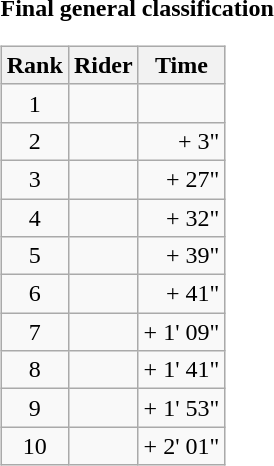<table>
<tr>
<td><strong>Final general classification</strong><br><table class="wikitable">
<tr>
<th scope="col">Rank</th>
<th scope="col">Rider</th>
<th scope="col">Time</th>
</tr>
<tr>
<td style="text-align:center;">1</td>
<td></td>
<td style="text-align:right;"></td>
</tr>
<tr>
<td style="text-align:center;">2</td>
<td></td>
<td style="text-align:right;">+ 3"</td>
</tr>
<tr>
<td style="text-align:center;">3</td>
<td></td>
<td style="text-align:right;">+ 27"</td>
</tr>
<tr>
<td style="text-align:center;">4</td>
<td></td>
<td style="text-align:right;">+ 32"</td>
</tr>
<tr>
<td style="text-align:center;">5</td>
<td></td>
<td style="text-align:right;">+ 39"</td>
</tr>
<tr>
<td style="text-align:center;">6</td>
<td></td>
<td style="text-align:right;">+ 41"</td>
</tr>
<tr>
<td style="text-align:center;">7</td>
<td></td>
<td style="text-align:right;">+ 1' 09"</td>
</tr>
<tr>
<td style="text-align:center;">8</td>
<td></td>
<td style="text-align:right;">+ 1' 41"</td>
</tr>
<tr>
<td style="text-align:center;">9</td>
<td></td>
<td style="text-align:right;">+ 1' 53"</td>
</tr>
<tr>
<td style="text-align:center;">10</td>
<td></td>
<td style="text-align:right;">+ 2' 01"</td>
</tr>
</table>
</td>
</tr>
</table>
